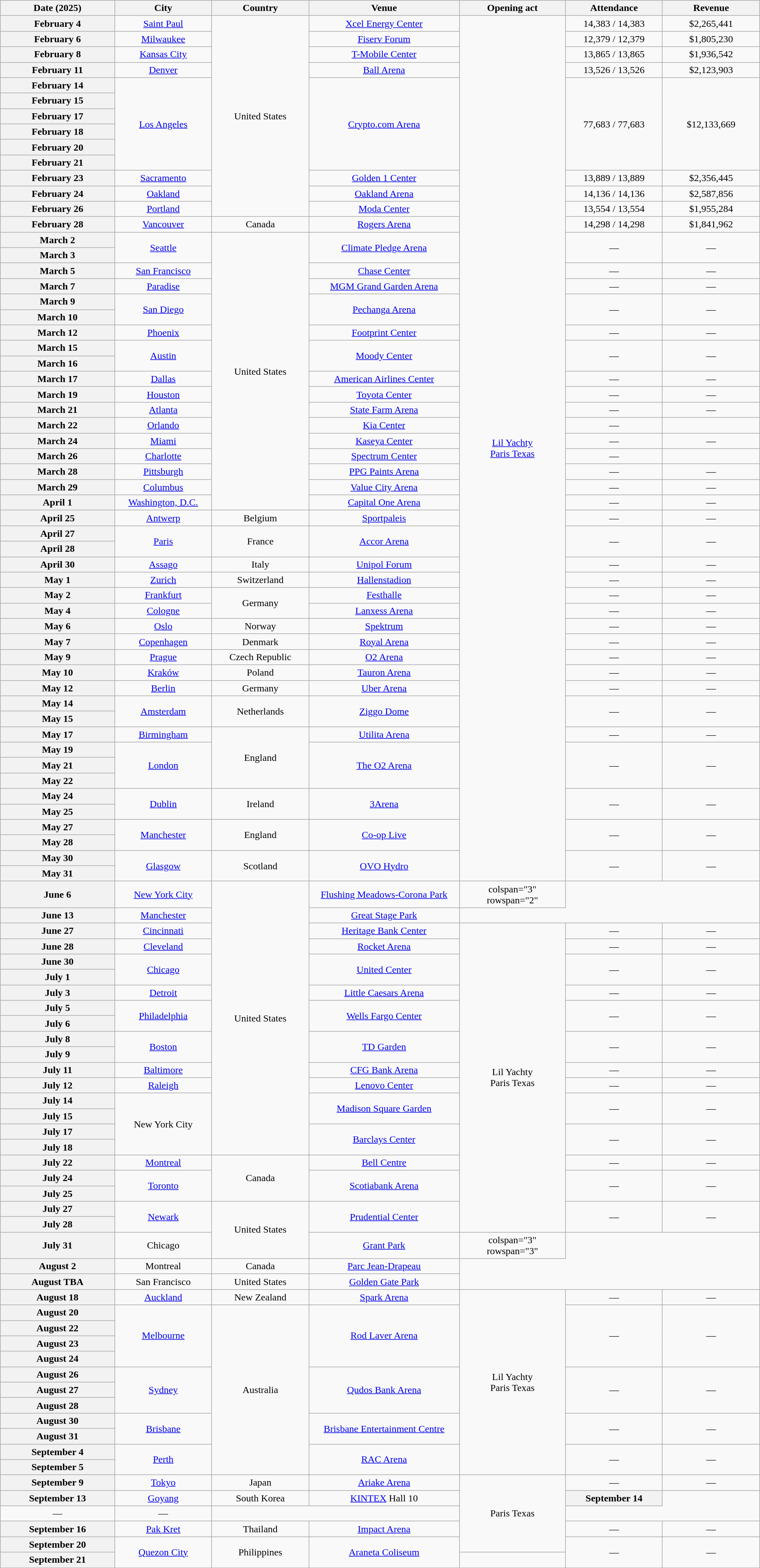<table class="wikitable plainrowheaders" style="text-align:center;">
<tr>
<th scope="col" style="width:12em;">Date (2025)</th>
<th scope="col" style="width:10em;">City</th>
<th scope="col" style="width:10em;">Country</th>
<th scope="col" style="width:16em;">Venue</th>
<th scope="col" style="width:11em;">Opening act</th>
<th scope="col" style="width:10em;">Attendance</th>
<th scope="col" style="width:10em;">Revenue</th>
</tr>
<tr>
<th scope="row" style="text-align:center;">February 4</th>
<td><a href='#'>Saint Paul</a></td>
<td rowspan="13">United States</td>
<td><a href='#'>Xcel Energy Center</a></td>
<td rowspan="56"><a href='#'>Lil Yachty</a><br><a href='#'>Paris Texas</a></td>
<td>14,383 / 14,383</td>
<td>$2,265,441</td>
</tr>
<tr>
<th scope="row" style="text-align:center;">February 6</th>
<td><a href='#'>Milwaukee</a></td>
<td><a href='#'>Fiserv Forum</a></td>
<td>12,379 / 12,379</td>
<td>$1,805,230</td>
</tr>
<tr>
<th scope="row" style="text-align:center;">February 8</th>
<td><a href='#'>Kansas City</a></td>
<td><a href='#'>T-Mobile Center</a></td>
<td>13,865 / 13,865</td>
<td>$1,936,542</td>
</tr>
<tr>
<th scope="row" style="text-align:center;">February 11</th>
<td><a href='#'>Denver</a></td>
<td><a href='#'>Ball Arena</a></td>
<td>13,526 / 13,526</td>
<td>$2,123,903</td>
</tr>
<tr>
<th scope="row" style="text-align:center;">February 14</th>
<td rowspan="6"><a href='#'>Los Angeles</a></td>
<td rowspan="6"><a href='#'>Crypto.com Arena</a></td>
<td rowspan="6">77,683 / 77,683</td>
<td rowspan="6">$12,133,669</td>
</tr>
<tr>
<th scope="row" style="text-align:center;">February 15</th>
</tr>
<tr>
<th scope="row" style="text-align:center;">February 17</th>
</tr>
<tr>
<th scope="row" style="text-align:center;">February 18</th>
</tr>
<tr>
<th scope="row" style="text-align:center;">February 20</th>
</tr>
<tr>
<th scope="row" style="text-align:center;">February 21</th>
</tr>
<tr>
<th scope="row" style="text-align:center;">February 23</th>
<td><a href='#'>Sacramento</a></td>
<td><a href='#'>Golden 1 Center</a></td>
<td>13,889 / 13,889</td>
<td>$2,356,445</td>
</tr>
<tr>
<th scope="row" style="text-align:center;">February 24</th>
<td><a href='#'>Oakland</a></td>
<td><a href='#'>Oakland Arena</a></td>
<td>14,136 / 14,136</td>
<td>$2,587,856</td>
</tr>
<tr>
<th scope="row" style="text-align:center;">February 26</th>
<td><a href='#'>Portland</a></td>
<td><a href='#'>Moda Center</a></td>
<td>13,554 / 13,554</td>
<td>$1,955,284</td>
</tr>
<tr>
<th scope="row" style="text-align:center;">February 28</th>
<td><a href='#'>Vancouver</a></td>
<td>Canada</td>
<td><a href='#'>Rogers Arena</a></td>
<td>14,298 / 14,298</td>
<td>$1,841,962</td>
</tr>
<tr>
<th scope="row" style="text-align:center;">March 2</th>
<td rowspan="2"><a href='#'>Seattle</a></td>
<td rowspan="18">United States</td>
<td rowspan="2"><a href='#'>Climate Pledge Arena</a></td>
<td rowspan="2">—</td>
<td rowspan="2">—</td>
</tr>
<tr>
<th scope="row" style="text-align:center;">March 3</th>
</tr>
<tr>
<th scope="row" style="text-align:center;">March 5</th>
<td><a href='#'>San Francisco</a></td>
<td><a href='#'>Chase Center</a></td>
<td>—</td>
<td>—</td>
</tr>
<tr>
<th scope="row" style="text-align:center;">March 7</th>
<td><a href='#'>Paradise</a></td>
<td><a href='#'>MGM Grand Garden Arena</a></td>
<td>—</td>
<td>—</td>
</tr>
<tr>
<th scope="row" style="text-align:center;">March 9</th>
<td rowspan="2"><a href='#'>San Diego</a></td>
<td rowspan="2"><a href='#'>Pechanga Arena</a></td>
<td rowspan="2">—</td>
<td rowspan="2">—</td>
</tr>
<tr>
<th scope="row" style="text-align:center;">March 10</th>
</tr>
<tr>
<th scope="row" style="text-align:center;">March 12</th>
<td><a href='#'>Phoenix</a></td>
<td><a href='#'>Footprint Center</a></td>
<td>—</td>
<td>—</td>
</tr>
<tr>
<th scope="row" style="text-align:center;">March 15</th>
<td rowspan="2"><a href='#'>Austin</a></td>
<td rowspan="2"><a href='#'>Moody Center</a></td>
<td rowspan="2">—</td>
<td rowspan="2">—</td>
</tr>
<tr>
<th scope="row" style="text-align:center;">March 16</th>
</tr>
<tr>
<th scope="row" style="text-align:center;">March 17</th>
<td><a href='#'>Dallas</a></td>
<td><a href='#'>American Airlines Center</a></td>
<td>—</td>
<td>—</td>
</tr>
<tr>
<th scope="row" style="text-align:center;">March 19</th>
<td><a href='#'>Houston</a></td>
<td><a href='#'>Toyota Center</a></td>
<td>—</td>
<td>—</td>
</tr>
<tr>
<th scope="row" style="text-align:center;">March 21</th>
<td><a href='#'>Atlanta</a></td>
<td><a href='#'>State Farm Arena</a></td>
<td>—</td>
<td>—</td>
</tr>
<tr>
<th scope="row" style="text-align:center;">March 22</th>
<td><a href='#'>Orlando</a></td>
<td><a href='#'>Kia Center</a></td>
<td>—</td>
</tr>
<tr>
<th scope="row" style="text-align:center;">March 24</th>
<td><a href='#'>Miami</a></td>
<td><a href='#'>Kaseya Center</a></td>
<td>—</td>
<td>—</td>
</tr>
<tr>
<th scope="row" style="text-align:center;">March 26</th>
<td><a href='#'>Charlotte</a></td>
<td><a href='#'>Spectrum Center</a></td>
<td>—</td>
</tr>
<tr>
<th scope="row" style="text-align:center;">March 28</th>
<td><a href='#'>Pittsburgh</a></td>
<td><a href='#'>PPG Paints Arena</a></td>
<td>—</td>
<td>—</td>
</tr>
<tr>
<th scope="row" style="text-align:center;">March 29</th>
<td><a href='#'>Columbus</a></td>
<td><a href='#'>Value City Arena</a></td>
<td>—</td>
<td>—</td>
</tr>
<tr>
<th scope="row" style="text-align:center;">April 1</th>
<td><a href='#'>Washington, D.C.</a></td>
<td><a href='#'>Capital One Arena</a></td>
<td>—</td>
<td>—</td>
</tr>
<tr>
<th scope="row" style="text-align:center;">April 25</th>
<td><a href='#'>Antwerp</a></td>
<td>Belgium</td>
<td><a href='#'>Sportpaleis</a></td>
<td>—</td>
<td>—</td>
</tr>
<tr>
<th scope="row" style="text-align:center;">April 27</th>
<td rowspan="2"><a href='#'>Paris</a></td>
<td rowspan="2">France</td>
<td rowspan="2"><a href='#'>Accor Arena</a></td>
<td rowspan="2">—</td>
<td rowspan="2">—</td>
</tr>
<tr>
<th scope="row" style="text-align:center;">April 28</th>
</tr>
<tr>
<th scope="row" style="text-align:center;">April 30</th>
<td><a href='#'>Assago</a></td>
<td>Italy</td>
<td><a href='#'>Unipol Forum</a></td>
<td>—</td>
<td>—</td>
</tr>
<tr>
<th scope="row" style="text-align:center;">May 1</th>
<td><a href='#'>Zurich</a></td>
<td>Switzerland</td>
<td><a href='#'>Hallenstadion</a></td>
<td>—</td>
<td>—</td>
</tr>
<tr>
<th scope="row" style="text-align:center;">May 2</th>
<td><a href='#'>Frankfurt</a></td>
<td rowspan="2">Germany</td>
<td><a href='#'>Festhalle</a></td>
<td>—</td>
<td>—</td>
</tr>
<tr>
<th scope="row" style="text-align:center;">May 4</th>
<td><a href='#'>Cologne</a></td>
<td><a href='#'>Lanxess Arena</a></td>
<td>—</td>
<td>—</td>
</tr>
<tr>
<th scope="row" style="text-align:center;">May 6</th>
<td><a href='#'>Oslo</a></td>
<td>Norway</td>
<td><a href='#'>Spektrum</a></td>
<td>—</td>
<td>—</td>
</tr>
<tr>
<th scope="row" style="text-align:center;">May 7</th>
<td><a href='#'>Copenhagen</a></td>
<td>Denmark</td>
<td><a href='#'>Royal Arena</a></td>
<td>—</td>
<td>—</td>
</tr>
<tr>
<th scope="row" style="text-align:center;">May 9</th>
<td><a href='#'>Prague</a></td>
<td>Czech Republic</td>
<td><a href='#'>O2 Arena</a></td>
<td>—</td>
<td>—</td>
</tr>
<tr>
<th scope="row" style="text-align:center;">May 10</th>
<td><a href='#'>Kraków</a></td>
<td>Poland</td>
<td><a href='#'>Tauron Arena</a></td>
<td>—</td>
<td>—</td>
</tr>
<tr>
<th scope="row" style="text-align:center;">May 12</th>
<td><a href='#'>Berlin</a></td>
<td>Germany</td>
<td><a href='#'>Uber Arena</a></td>
<td>—</td>
<td>—</td>
</tr>
<tr>
<th scope="row" style="text-align:center;">May 14</th>
<td rowspan="2"><a href='#'>Amsterdam</a></td>
<td rowspan="2">Netherlands</td>
<td rowspan="2"><a href='#'>Ziggo Dome</a></td>
<td rowspan="2">—</td>
<td rowspan="2">—</td>
</tr>
<tr>
<th scope="row" style="text-align:center;">May 15</th>
</tr>
<tr>
<th scope="row" style="text-align:center;">May 17</th>
<td><a href='#'>Birmingham</a></td>
<td rowspan="4">England</td>
<td><a href='#'>Utilita Arena</a></td>
<td>—</td>
<td>—</td>
</tr>
<tr>
<th scope="row" style="text-align:center;">May 19</th>
<td rowspan="3"><a href='#'>London</a></td>
<td rowspan="3"><a href='#'>The O2 Arena</a></td>
<td rowspan="3">—</td>
<td rowspan="3">—</td>
</tr>
<tr>
<th scope="row" style="text-align:center;">May 21</th>
</tr>
<tr>
<th scope="row" style="text-align:center;">May 22</th>
</tr>
<tr>
<th scope="row" style="text-align:center;">May 24</th>
<td rowspan="2"><a href='#'>Dublin</a></td>
<td rowspan="2">Ireland</td>
<td rowspan="2"><a href='#'>3Arena</a></td>
<td rowspan="2">—</td>
<td rowspan="2">—</td>
</tr>
<tr>
<th scope="row" style="text-align:center;">May 25</th>
</tr>
<tr>
<th scope="row" style="text-align:center;">May 27</th>
<td rowspan="2"><a href='#'>Manchester</a></td>
<td rowspan="2">England</td>
<td rowspan="2"><a href='#'>Co-op Live</a></td>
<td rowspan="2">—</td>
<td rowspan="2">—</td>
</tr>
<tr>
<th scope="row" style="text-align:center;">May 28</th>
</tr>
<tr>
<th scope="row" style="text-align:center;">May 30</th>
<td rowspan="2"><a href='#'>Glasgow</a></td>
<td rowspan="2">Scotland</td>
<td rowspan="2"><a href='#'>OVO Hydro</a></td>
<td rowspan="2">—</td>
<td rowspan="2">—</td>
</tr>
<tr>
<th scope="row" style="text-align:center;">May 31</th>
</tr>
<tr>
<th scope="row" style="text-align:center;">June 6</th>
<td><a href='#'>New York City</a></td>
<td rowspan="17">United States</td>
<td><a href='#'>Flushing Meadows-Corona Park</a></td>
<td>colspan="3" rowspan="2" </td>
</tr>
<tr>
<th scope="row" style="text-align:center;">June 13</th>
<td><a href='#'>Manchester</a></td>
<td><a href='#'>Great Stage Park</a></td>
</tr>
<tr>
<th scope="row" style="text-align:center;">June 27</th>
<td><a href='#'>Cincinnati</a></td>
<td><a href='#'>Heritage Bank Center</a></td>
<td rowspan="20">Lil Yachty<br>Paris Texas</td>
<td>—</td>
<td>—</td>
</tr>
<tr>
<th scope="row" style="text-align:center;">June 28</th>
<td><a href='#'>Cleveland</a></td>
<td><a href='#'>Rocket Arena</a></td>
<td>—</td>
<td>—</td>
</tr>
<tr>
<th scope="row" style="text-align:center;">June 30</th>
<td rowspan="2"><a href='#'>Chicago</a></td>
<td rowspan="2"><a href='#'>United Center</a></td>
<td rowspan="2">—</td>
<td rowspan="2">—</td>
</tr>
<tr>
<th scope="row" style="text-align:center;">July 1</th>
</tr>
<tr>
<th scope="row" style="text-align:center;">July 3</th>
<td><a href='#'>Detroit</a></td>
<td><a href='#'>Little Caesars Arena</a></td>
<td>—</td>
<td>—</td>
</tr>
<tr>
<th scope="row" style="text-align:center;">July 5</th>
<td rowspan="2"><a href='#'>Philadelphia</a></td>
<td rowspan="2"><a href='#'>Wells Fargo Center</a></td>
<td rowspan="2">—</td>
<td rowspan="2">—</td>
</tr>
<tr>
<th scope="row" style="text-align:center;">July 6</th>
</tr>
<tr>
<th scope="row" style="text-align:center;">July 8</th>
<td rowspan="2"><a href='#'>Boston</a></td>
<td rowspan="2"><a href='#'>TD Garden</a></td>
<td rowspan="2">—</td>
<td rowspan="2">—</td>
</tr>
<tr>
<th scope="row" style="text-align:center;">July 9</th>
</tr>
<tr>
<th scope="row" style="text-align:center;">July 11</th>
<td><a href='#'>Baltimore</a></td>
<td><a href='#'>CFG Bank Arena</a></td>
<td>—</td>
<td>—</td>
</tr>
<tr>
<th scope="row" style="text-align:center;">July 12</th>
<td><a href='#'>Raleigh</a></td>
<td><a href='#'>Lenovo Center</a></td>
<td>—</td>
<td>—</td>
</tr>
<tr>
<th scope="row" style="text-align:center;">July 14</th>
<td rowspan="4">New York City</td>
<td rowspan="2"><a href='#'>Madison Square Garden</a></td>
<td rowspan="2">—</td>
<td rowspan="2">—</td>
</tr>
<tr>
<th scope="row" style="text-align:center;">July 15</th>
</tr>
<tr>
<th scope="row" style="text-align:center;">July 17</th>
<td rowspan="2"><a href='#'>Barclays Center</a></td>
<td rowspan="2">—</td>
<td rowspan="2">—</td>
</tr>
<tr>
<th scope="row" style="text-align:center;">July 18</th>
</tr>
<tr>
<th scope="row" style="text-align:center;">July 22</th>
<td><a href='#'>Montreal</a></td>
<td rowspan="3">Canada</td>
<td><a href='#'>Bell Centre</a></td>
<td>—</td>
<td>—</td>
</tr>
<tr>
<th scope="row" style="text-align:center;">July 24</th>
<td rowspan="2"><a href='#'>Toronto</a></td>
<td rowspan="2"><a href='#'>Scotiabank Arena</a></td>
<td rowspan="2">—</td>
<td rowspan="2">—</td>
</tr>
<tr>
<th scope="row" style="text-align:center;">July 25</th>
</tr>
<tr>
<th scope="row" style="text-align:center;">July 27</th>
<td rowspan="2"><a href='#'>Newark</a></td>
<td rowspan="3">United States</td>
<td rowspan="2"><a href='#'>Prudential Center</a></td>
<td rowspan="2">—</td>
<td rowspan="2">—</td>
</tr>
<tr>
<th scope="row" style="text-align:center;">July 28</th>
</tr>
<tr>
<th scope="row" style="text-align:center;">July 31</th>
<td>Chicago</td>
<td><a href='#'>Grant Park</a></td>
<td>colspan="3" rowspan="3" </td>
</tr>
<tr>
<th scope="row" style="text-align:center;">August 2</th>
<td>Montreal</td>
<td>Canada</td>
<td><a href='#'>Parc Jean-Drapeau</a></td>
</tr>
<tr>
<th scope="row" style="text-align:center;">August TBA</th>
<td>San Francisco</td>
<td>United States</td>
<td><a href='#'>Golden Gate Park</a></td>
</tr>
<tr>
<th scope="row" style="text-align:center;">August 18</th>
<td><a href='#'>Auckland</a></td>
<td>New Zealand</td>
<td><a href='#'>Spark Arena</a></td>
<td rowspan="12">Lil Yachty<br>Paris Texas</td>
<td>—</td>
<td>—</td>
</tr>
<tr>
<th scope="row" style="text-align:center;">August 20</th>
<td rowspan="4"><a href='#'>Melbourne</a></td>
<td rowspan="11">Australia</td>
<td rowspan="4"><a href='#'>Rod Laver Arena</a></td>
<td rowspan="4">—</td>
<td rowspan="4">—</td>
</tr>
<tr>
<th scope="row" style="text-align:center;">August 22</th>
</tr>
<tr>
<th scope="row" style="text-align:center;">August 23</th>
</tr>
<tr>
<th scope="row" style="text-align:center;">August 24</th>
</tr>
<tr>
<th scope="row" style="text-align:center;">August 26</th>
<td rowspan="3"><a href='#'>Sydney</a></td>
<td rowspan="3"><a href='#'>Qudos Bank Arena</a></td>
<td rowspan="3">—</td>
<td rowspan="3">—</td>
</tr>
<tr>
<th scope="row" style="text-align:center;">August 27</th>
</tr>
<tr>
<th scope="row" style="text-align:center;">August 28</th>
</tr>
<tr>
<th scope="row" style="text-align:center;">August 30</th>
<td rowspan="2"><a href='#'>Brisbane</a></td>
<td rowspan="2"><a href='#'>Brisbane Entertainment Centre</a></td>
<td rowspan="2">—</td>
<td rowspan="2">—</td>
</tr>
<tr>
<th scope="row" style="text-align:center;">August 31</th>
</tr>
<tr>
<th scope="row" style="text-align:center;">September 4</th>
<td rowspan="2"><a href='#'>Perth</a></td>
<td rowspan="2"><a href='#'>RAC Arena</a></td>
<td rowspan="2">—</td>
<td rowspan="2">—</td>
</tr>
<tr>
<th scope="row" style="text-align:center;">September 5</th>
</tr>
<tr>
<th scope="row" style="text-align:center;">September 9</th>
<td><a href='#'>Tokyo</a></td>
<td>Japan</td>
<td><a href='#'>Ariake Arena</a></td>
<td rowspan="5">Paris Texas</td>
<td>—</td>
<td>—</td>
</tr>
<tr>
<th scope="row" style="text-align:center;">September 13</th>
<td><a href='#'>Goyang</a></td>
<td>South Korea</td>
<td><a href='#'>KINTEX</a> Hall 10</td>
<th scope="row" style="text-align:center;">September 14</th>
</tr>
<tr>
<td>—</td>
<td>—</td>
</tr>
<tr>
<th scope="row" style="text-align:center;">September 16</th>
<td><a href='#'>Pak Kret</a></td>
<td>Thailand</td>
<td><a href='#'>Impact Arena</a></td>
<td>—</td>
<td>—</td>
</tr>
<tr>
<th scope="row" style="text-align:center;">September 20</th>
<td rowspan="2"><a href='#'>Quezon City</a></td>
<td rowspan="2">Philippines</td>
<td rowspan="2"><a href='#'>Araneta Coliseum</a></td>
<td rowspan="2">—</td>
<td rowspan="2">—</td>
</tr>
<tr>
<th scope="row" style="text-align:center;">September 21</th>
</tr>
</table>
